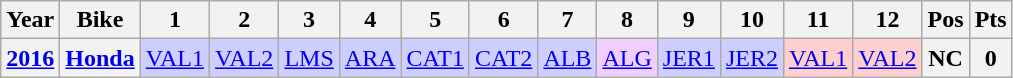<table class="wikitable" style="text-align:center">
<tr>
<th>Year</th>
<th>Bike</th>
<th>1</th>
<th>2</th>
<th>3</th>
<th>4</th>
<th>5</th>
<th>6</th>
<th>7</th>
<th>8</th>
<th>9</th>
<th>10</th>
<th>11</th>
<th>12</th>
<th>Pos</th>
<th>Pts</th>
</tr>
<tr>
<th><a href='#'>2016</a></th>
<th><a href='#'>Honda</a></th>
<td style="background:#cfcfff;"><a href='#'>VAL1</a><br></td>
<td style="background:#cfcfff;"><a href='#'>VAL2</a><br></td>
<td style="background:#cfcfff;"><a href='#'>LMS</a><br></td>
<td style="background:#cfcfff;"><a href='#'>ARA</a><br></td>
<td style="background:#cfcfff;"><a href='#'>CAT1</a><br></td>
<td style="background:#cfcfff;"><a href='#'>CAT2</a><br></td>
<td style="background:#cfcfff;"><a href='#'>ALB</a><br></td>
<td style="background:#efcfff;"><a href='#'>ALG</a><br></td>
<td style="background:#cfcfff;"><a href='#'>JER1</a><br></td>
<td style="background:#cfcfff;"><a href='#'>JER2</a><br></td>
<td style="background:#ffcfcf;"><a href='#'>VAL1</a><br></td>
<td style="background:#ffcfcf;"><a href='#'>VAL2</a><br></td>
<th>NC</th>
<th>0</th>
</tr>
</table>
